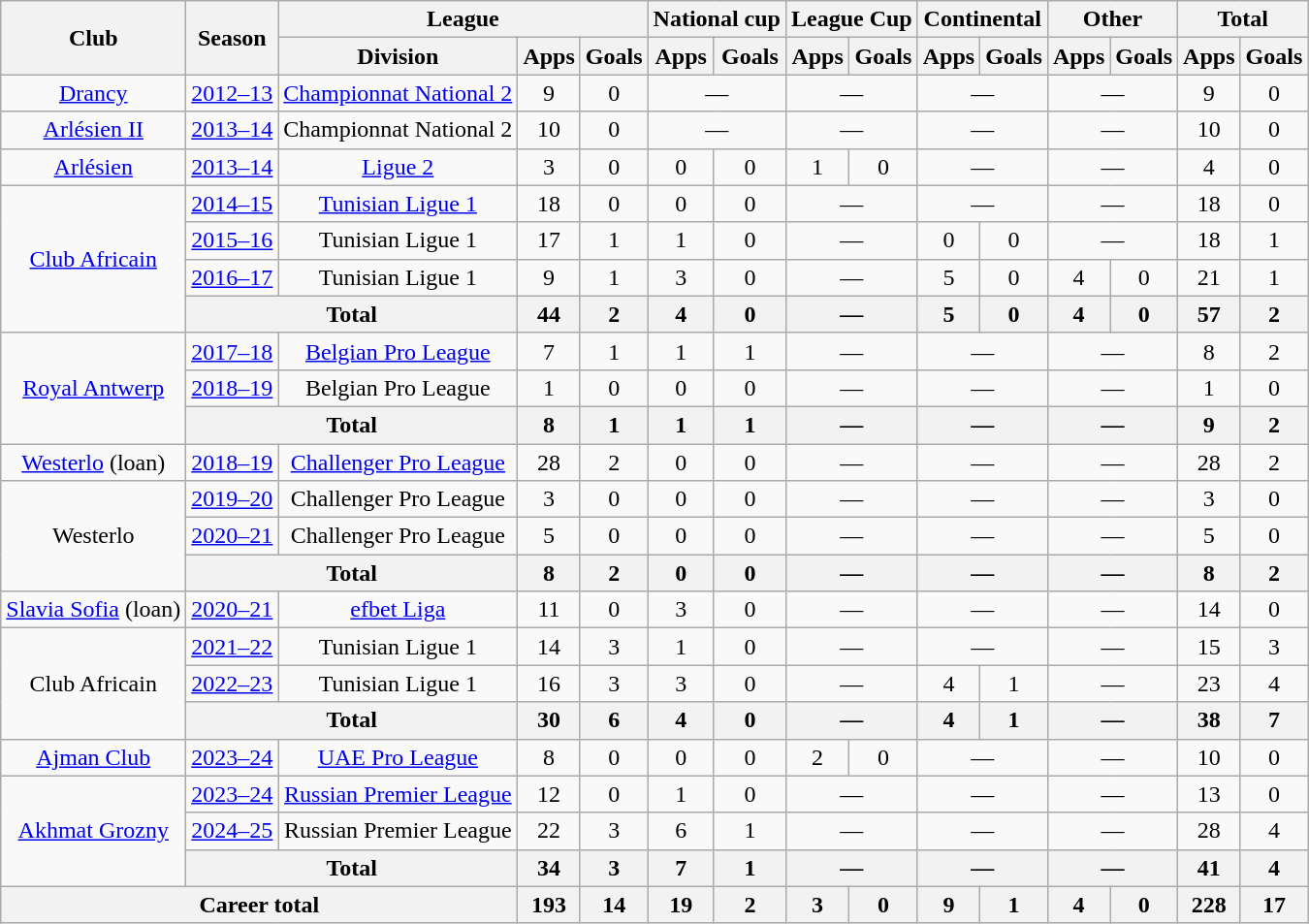<table class=wikitable style="text-align: center">
<tr>
<th rowspan=2>Club</th>
<th rowspan=2>Season</th>
<th colspan=3>League</th>
<th colspan=2>National cup</th>
<th colspan=2>League Cup</th>
<th colspan=2>Continental</th>
<th colspan=2>Other</th>
<th colspan=2>Total</th>
</tr>
<tr>
<th>Division</th>
<th>Apps</th>
<th>Goals</th>
<th>Apps</th>
<th>Goals</th>
<th>Apps</th>
<th>Goals</th>
<th>Apps</th>
<th>Goals</th>
<th>Apps</th>
<th>Goals</th>
<th>Apps</th>
<th>Goals</th>
</tr>
<tr>
<td><a href='#'>Drancy</a></td>
<td><a href='#'>2012–13</a></td>
<td><a href='#'>Championnat National 2</a></td>
<td>9</td>
<td>0</td>
<td colspan="2">—</td>
<td colspan="2">—</td>
<td colspan="2">—</td>
<td colspan="2">—</td>
<td>9</td>
<td>0</td>
</tr>
<tr>
<td><a href='#'>Arlésien II</a></td>
<td><a href='#'>2013–14</a></td>
<td>Championnat National 2</td>
<td>10</td>
<td>0</td>
<td colspan="2">—</td>
<td colspan="2">—</td>
<td colspan="2">—</td>
<td colspan="2">—</td>
<td>10</td>
<td>0</td>
</tr>
<tr>
<td><a href='#'>Arlésien</a></td>
<td><a href='#'>2013–14</a></td>
<td><a href='#'>Ligue 2</a></td>
<td>3</td>
<td>0</td>
<td>0</td>
<td>0</td>
<td>1</td>
<td>0</td>
<td colspan="2">—</td>
<td colspan="2">—</td>
<td>4</td>
<td>0</td>
</tr>
<tr>
<td rowspan="4"><a href='#'>Club Africain</a></td>
<td><a href='#'>2014–15</a></td>
<td><a href='#'>Tunisian Ligue 1</a></td>
<td>18</td>
<td>0</td>
<td>0</td>
<td>0</td>
<td colspan="2">—</td>
<td colspan="2">—</td>
<td colspan="2">—</td>
<td>18</td>
<td>0</td>
</tr>
<tr>
<td><a href='#'>2015–16</a></td>
<td>Tunisian Ligue 1</td>
<td>17</td>
<td>1</td>
<td>1</td>
<td>0</td>
<td colspan="2">—</td>
<td>0</td>
<td>0</td>
<td colspan="2">—</td>
<td>18</td>
<td>1</td>
</tr>
<tr>
<td><a href='#'>2016–17</a></td>
<td>Tunisian Ligue 1</td>
<td>9</td>
<td>1</td>
<td>3</td>
<td>0</td>
<td colspan="2">—</td>
<td>5</td>
<td>0</td>
<td>4</td>
<td>0</td>
<td>21</td>
<td>1</td>
</tr>
<tr>
<th colspan="2">Total</th>
<th>44</th>
<th>2</th>
<th>4</th>
<th>0</th>
<th colspan="2">—</th>
<th>5</th>
<th>0</th>
<th>4</th>
<th>0</th>
<th>57</th>
<th>2</th>
</tr>
<tr>
<td rowspan="3"><a href='#'>Royal Antwerp</a></td>
<td><a href='#'>2017–18</a></td>
<td><a href='#'>Belgian Pro League</a></td>
<td>7</td>
<td>1</td>
<td>1</td>
<td>1</td>
<td colspan="2">—</td>
<td colspan="2">—</td>
<td colspan="2">—</td>
<td>8</td>
<td>2</td>
</tr>
<tr>
<td><a href='#'>2018–19</a></td>
<td>Belgian Pro League</td>
<td>1</td>
<td>0</td>
<td>0</td>
<td>0</td>
<td colspan="2">—</td>
<td colspan="2">—</td>
<td colspan="2">—</td>
<td>1</td>
<td>0</td>
</tr>
<tr>
<th colspan="2">Total</th>
<th>8</th>
<th>1</th>
<th>1</th>
<th>1</th>
<th colspan="2">—</th>
<th colspan="2">—</th>
<th colspan="2">—</th>
<th>9</th>
<th>2</th>
</tr>
<tr>
<td><a href='#'>Westerlo</a> (loan)</td>
<td><a href='#'>2018–19</a></td>
<td><a href='#'>Challenger Pro League</a></td>
<td>28</td>
<td>2</td>
<td>0</td>
<td>0</td>
<td colspan="2">—</td>
<td colspan="2">—</td>
<td colspan="2">—</td>
<td>28</td>
<td>2</td>
</tr>
<tr>
<td rowspan="3">Westerlo</td>
<td><a href='#'>2019–20</a></td>
<td>Challenger Pro League</td>
<td>3</td>
<td>0</td>
<td>0</td>
<td>0</td>
<td colspan="2">—</td>
<td colspan="2">—</td>
<td colspan="2">—</td>
<td>3</td>
<td>0</td>
</tr>
<tr>
<td><a href='#'>2020–21</a></td>
<td>Challenger Pro League</td>
<td>5</td>
<td>0</td>
<td>0</td>
<td>0</td>
<td colspan="2">—</td>
<td colspan="2">—</td>
<td colspan="2">—</td>
<td>5</td>
<td>0</td>
</tr>
<tr>
<th colspan="2">Total</th>
<th>8</th>
<th>2</th>
<th>0</th>
<th>0</th>
<th colspan="2">—</th>
<th colspan="2">—</th>
<th colspan="2">—</th>
<th>8</th>
<th>2</th>
</tr>
<tr>
<td><a href='#'>Slavia Sofia</a> (loan)</td>
<td><a href='#'>2020–21</a></td>
<td><a href='#'>efbet Liga</a></td>
<td>11</td>
<td>0</td>
<td>3</td>
<td>0</td>
<td colspan="2">—</td>
<td colspan="2">—</td>
<td colspan="2">—</td>
<td>14</td>
<td>0</td>
</tr>
<tr>
<td rowspan="3">Club Africain</td>
<td><a href='#'>2021–22</a></td>
<td>Tunisian Ligue 1</td>
<td>14</td>
<td>3</td>
<td>1</td>
<td>0</td>
<td colspan="2">—</td>
<td colspan="2">—</td>
<td colspan="2">—</td>
<td>15</td>
<td>3</td>
</tr>
<tr>
<td><a href='#'>2022–23</a></td>
<td>Tunisian Ligue 1</td>
<td>16</td>
<td>3</td>
<td>3</td>
<td>0</td>
<td colspan="2">—</td>
<td>4</td>
<td>1</td>
<td colspan="2">—</td>
<td>23</td>
<td>4</td>
</tr>
<tr>
<th colspan="2">Total</th>
<th>30</th>
<th>6</th>
<th>4</th>
<th>0</th>
<th colspan="2">—</th>
<th>4</th>
<th>1</th>
<th colspan="2">—</th>
<th>38</th>
<th>7</th>
</tr>
<tr>
<td><a href='#'>Ajman Club</a></td>
<td><a href='#'>2023–24</a></td>
<td><a href='#'>UAE Pro League</a></td>
<td>8</td>
<td>0</td>
<td>0</td>
<td>0</td>
<td>2</td>
<td>0</td>
<td colspan="2">—</td>
<td colspan="2">—</td>
<td>10</td>
<td>0</td>
</tr>
<tr>
<td rowspan="3"><a href='#'>Akhmat Grozny</a></td>
<td><a href='#'>2023–24</a></td>
<td><a href='#'>Russian Premier League</a></td>
<td>12</td>
<td>0</td>
<td>1</td>
<td>0</td>
<td colspan="2">—</td>
<td colspan="2">—</td>
<td colspan="2">—</td>
<td>13</td>
<td>0</td>
</tr>
<tr>
<td><a href='#'>2024–25</a></td>
<td>Russian Premier League</td>
<td>22</td>
<td>3</td>
<td>6</td>
<td>1</td>
<td colspan="2">—</td>
<td colspan="2">—</td>
<td colspan="2">—</td>
<td>28</td>
<td>4</td>
</tr>
<tr>
<th colspan="2">Total</th>
<th>34</th>
<th>3</th>
<th>7</th>
<th>1</th>
<th colspan="2">—</th>
<th colspan="2">—</th>
<th colspan="2">—</th>
<th>41</th>
<th>4</th>
</tr>
<tr>
<th colspan="3">Career total</th>
<th>193</th>
<th>14</th>
<th>19</th>
<th>2</th>
<th>3</th>
<th>0</th>
<th>9</th>
<th>1</th>
<th>4</th>
<th>0</th>
<th>228</th>
<th>17</th>
</tr>
</table>
